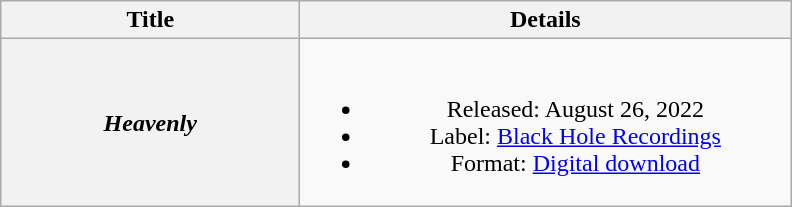<table class="wikitable plainrowheaders" style="text-align:center;">
<tr>
<th style="width:12em;">Title</th>
<th style="width:20em;">Details</th>
</tr>
<tr>
<th scope="row"><em>Heavenly</em></th>
<td><br><ul><li>Released: August 26, 2022</li><li>Label: <a href='#'>Black Hole Recordings</a></li><li>Format: <a href='#'>Digital download</a></li></ul></td>
</tr>
</table>
